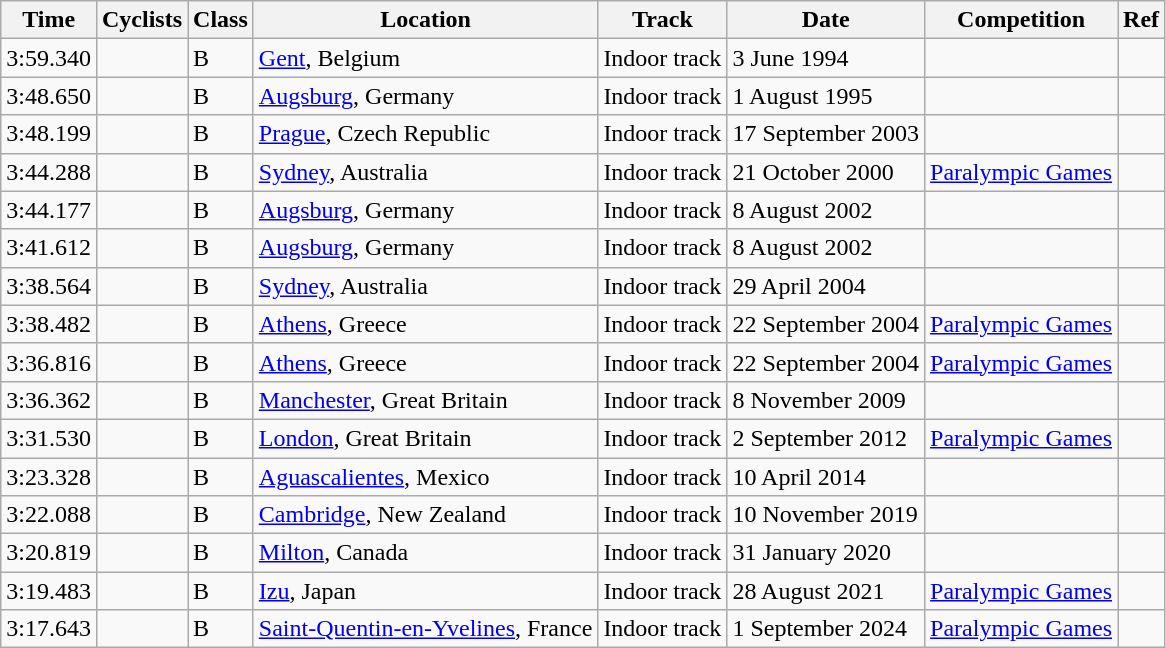<table class="wikitable">
<tr align="left">
<th>Time</th>
<th>Cyclists</th>
<th>Class</th>
<th>Location</th>
<th>Track</th>
<th>Date</th>
<th>Competition</th>
<th>Ref</th>
</tr>
<tr>
<td>3:59.340</td>
<td><br></td>
<td>B</td>
<td><a href='#'>Gent</a>, Belgium</td>
<td>Indoor track</td>
<td>3 June 1994</td>
<td></td>
<td></td>
</tr>
<tr>
<td>3:48.650</td>
<td><br></td>
<td>B</td>
<td><a href='#'>Augsburg</a>, Germany</td>
<td>Indoor track</td>
<td>1 August 1995</td>
<td></td>
<td></td>
</tr>
<tr>
<td>3:48.199</td>
<td><br></td>
<td>B</td>
<td><a href='#'>Prague</a>, Czech Republic</td>
<td>Indoor track</td>
<td>17 September 2003</td>
<td></td>
<td></td>
</tr>
<tr>
<td>3:44.288</td>
<td><br></td>
<td>B</td>
<td><a href='#'>Sydney</a>, Australia</td>
<td>Indoor track</td>
<td>21 October 2000</td>
<td><a href='#'>Paralympic Games</a></td>
<td></td>
</tr>
<tr>
<td>3:44.177</td>
<td><br></td>
<td>B</td>
<td><a href='#'>Augsburg</a>, Germany</td>
<td>Indoor track</td>
<td>8 August 2002</td>
<td></td>
<td></td>
</tr>
<tr>
<td>3:41.612</td>
<td><br></td>
<td>B</td>
<td><a href='#'>Augsburg</a>, Germany</td>
<td>Indoor track</td>
<td>8 August 2002</td>
<td></td>
<td></td>
</tr>
<tr>
<td>3:38.564</td>
<td><br></td>
<td>B</td>
<td><a href='#'>Sydney</a>, Australia</td>
<td>Indoor track</td>
<td>29 April 2004</td>
<td></td>
<td></td>
</tr>
<tr>
<td>3:38.482</td>
<td><br></td>
<td>B</td>
<td><a href='#'>Athens</a>, Greece</td>
<td>Indoor track</td>
<td>22 September 2004</td>
<td><a href='#'>Paralympic Games</a></td>
<td></td>
</tr>
<tr>
<td>3:36.816</td>
<td><br></td>
<td>B</td>
<td><a href='#'>Athens</a>, Greece</td>
<td>Indoor track</td>
<td>22 September 2004</td>
<td><a href='#'>Paralympic Games</a></td>
<td></td>
</tr>
<tr>
<td>3:36.362</td>
<td><br></td>
<td>B</td>
<td><a href='#'>Manchester</a>, Great Britain</td>
<td>Indoor track</td>
<td>8 November 2009</td>
<td></td>
<td></td>
</tr>
<tr>
<td>3:31.530</td>
<td><br></td>
<td>B</td>
<td><a href='#'>London</a>, Great Britain</td>
<td>Indoor track</td>
<td>2 September 2012</td>
<td><a href='#'>Paralympic Games</a></td>
<td></td>
</tr>
<tr>
<td>3:23.328</td>
<td><br></td>
<td>B</td>
<td><a href='#'>Aguascalientes</a>, Mexico</td>
<td>Indoor track</td>
<td>10 April 2014</td>
<td></td>
<td></td>
</tr>
<tr>
<td>3:22.088</td>
<td><br></td>
<td>B</td>
<td><a href='#'>Cambridge</a>, New Zealand</td>
<td>Indoor track</td>
<td>10 November 2019</td>
<td></td>
<td></td>
</tr>
<tr>
<td>3:20.819</td>
<td><br></td>
<td>B</td>
<td><a href='#'>Milton</a>, Canada</td>
<td>Indoor track</td>
<td>31 January 2020</td>
<td></td>
<td></td>
</tr>
<tr>
<td>3:19.483</td>
<td><br></td>
<td>B</td>
<td><a href='#'>Izu</a>, Japan</td>
<td>Indoor track</td>
<td>28 August 2021</td>
<td><a href='#'>Paralympic Games</a></td>
<td></td>
</tr>
<tr>
<td>3:17.643</td>
<td><br></td>
<td>B</td>
<td><a href='#'>Saint-Quentin-en-Yvelines</a>, France</td>
<td>Indoor track</td>
<td>1 September 2024</td>
<td><a href='#'>Paralympic Games</a></td>
<td></td>
</tr>
</table>
